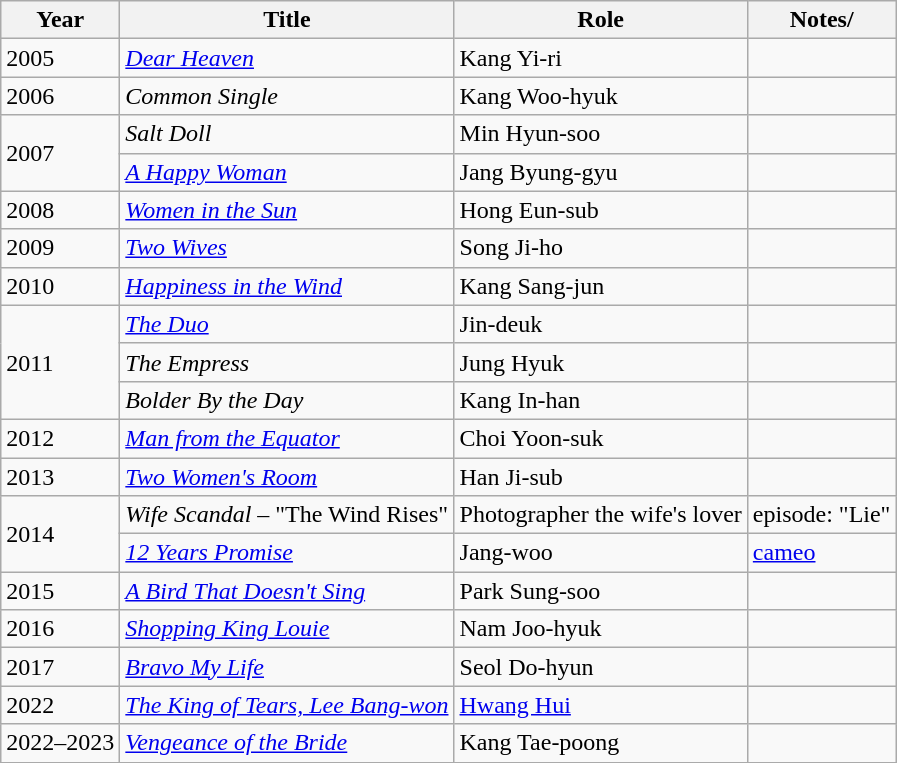<table class="wikitable sortable">
<tr>
<th>Year</th>
<th>Title</th>
<th>Role</th>
<th>Notes/</th>
</tr>
<tr>
<td>2005</td>
<td><em><a href='#'>Dear Heaven</a></em></td>
<td>Kang Yi-ri</td>
<td></td>
</tr>
<tr>
<td>2006</td>
<td><em>Common Single</em></td>
<td>Kang Woo-hyuk</td>
<td></td>
</tr>
<tr>
<td rowspan=2>2007</td>
<td><em>Salt Doll</em></td>
<td>Min Hyun-soo</td>
<td></td>
</tr>
<tr>
<td><em><a href='#'>A Happy Woman</a></em></td>
<td>Jang Byung-gyu</td>
<td></td>
</tr>
<tr>
<td>2008</td>
<td><em><a href='#'>Women in the Sun</a></em></td>
<td>Hong Eun-sub</td>
<td></td>
</tr>
<tr>
<td>2009</td>
<td><em><a href='#'>Two Wives</a></em></td>
<td>Song Ji-ho</td>
<td></td>
</tr>
<tr>
<td>2010</td>
<td><em><a href='#'>Happiness in the Wind</a></em></td>
<td>Kang Sang-jun</td>
<td></td>
</tr>
<tr>
<td rowspan=3>2011</td>
<td><em><a href='#'>The Duo</a></em></td>
<td>Jin-deuk</td>
<td></td>
</tr>
<tr>
<td><em>The Empress</em></td>
<td>Jung Hyuk</td>
<td></td>
</tr>
<tr>
<td><em>Bolder By the Day</em></td>
<td>Kang In-han</td>
<td></td>
</tr>
<tr>
<td>2012</td>
<td><em><a href='#'>Man from the Equator</a></em></td>
<td>Choi Yoon-suk</td>
<td></td>
</tr>
<tr>
<td>2013</td>
<td><em><a href='#'>Two Women's Room</a></em></td>
<td>Han Ji-sub</td>
<td></td>
</tr>
<tr>
<td rowspan=2>2014</td>
<td><em>Wife Scandal</em> – "The Wind Rises"</td>
<td>Photographer the wife's lover</td>
<td>episode: "Lie"</td>
</tr>
<tr>
<td><em><a href='#'>12 Years Promise</a></em></td>
<td>Jang-woo</td>
<td><a href='#'>cameo</a></td>
</tr>
<tr>
<td>2015</td>
<td><em><a href='#'>A Bird That Doesn't Sing</a></em></td>
<td>Park Sung-soo</td>
<td></td>
</tr>
<tr>
<td>2016</td>
<td><em><a href='#'>Shopping King Louie</a></em></td>
<td>Nam Joo-hyuk</td>
<td></td>
</tr>
<tr>
<td>2017</td>
<td><em><a href='#'>Bravo My Life</a></em></td>
<td>Seol Do-hyun</td>
<td></td>
</tr>
<tr>
<td>2022</td>
<td><em><a href='#'>The King of Tears, Lee Bang-won</a></em></td>
<td><a href='#'>Hwang Hui</a></td>
<td></td>
</tr>
<tr>
<td>2022–2023</td>
<td><em><a href='#'>Vengeance of the Bride</a></em></td>
<td>Kang Tae-poong</td>
<td></td>
</tr>
<tr>
</tr>
</table>
